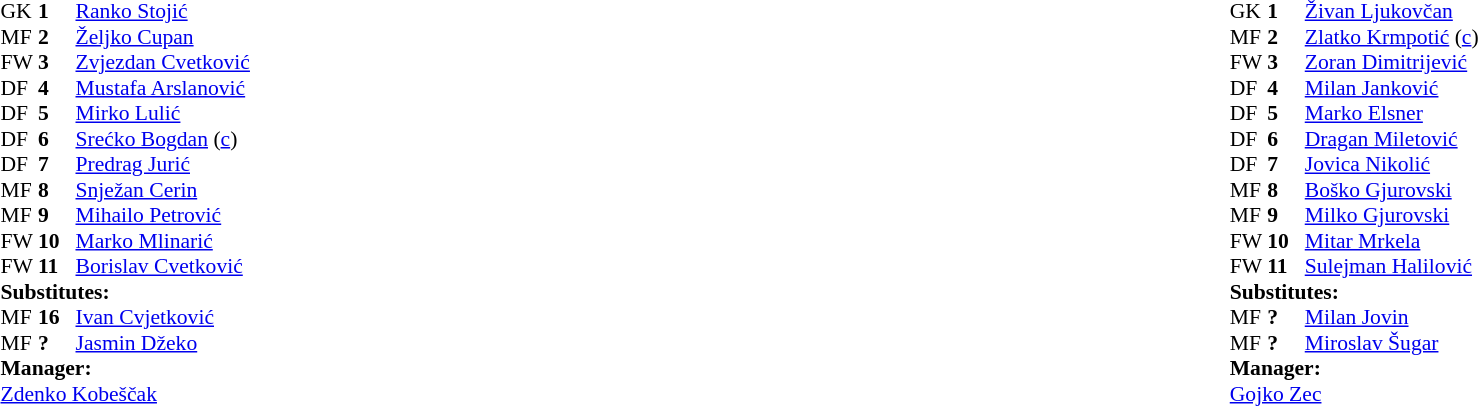<table width="100%">
<tr>
<td valign="top" width="50%"><br><table style="font-size: 90%" cellspacing="0" cellpadding="0">
<tr>
<td colspan="4"></td>
</tr>
<tr>
<th width="25"></th>
<th width="25"></th>
<th width="200"></th>
<th></th>
</tr>
<tr>
<td>GK</td>
<td><strong>1</strong></td>
<td> <a href='#'>Ranko Stojić</a></td>
</tr>
<tr>
<td>MF</td>
<td><strong>2</strong></td>
<td> <a href='#'>Željko Cupan</a></td>
<td></td>
</tr>
<tr>
<td>FW</td>
<td><strong>3</strong></td>
<td> <a href='#'>Zvjezdan Cvetković</a></td>
</tr>
<tr>
<td>DF</td>
<td><strong>4</strong></td>
<td> <a href='#'>Mustafa Arslanović</a></td>
</tr>
<tr>
<td>DF</td>
<td><strong>5</strong></td>
<td> <a href='#'>Mirko Lulić</a></td>
</tr>
<tr>
<td>DF</td>
<td><strong>6</strong></td>
<td> <a href='#'>Srećko Bogdan</a> (<a href='#'>c</a>)</td>
</tr>
<tr>
<td>DF</td>
<td><strong>7</strong></td>
<td> <a href='#'>Predrag Jurić</a></td>
<td></td>
</tr>
<tr>
<td>MF</td>
<td><strong>8</strong></td>
<td> <a href='#'>Snježan Cerin</a></td>
</tr>
<tr>
<td>MF</td>
<td><strong>9</strong></td>
<td> <a href='#'>Mihailo Petrović</a></td>
</tr>
<tr>
<td>FW</td>
<td><strong>10</strong></td>
<td> <a href='#'>Marko Mlinarić</a></td>
</tr>
<tr>
<td>FW</td>
<td><strong>11</strong></td>
<td> <a href='#'>Borislav Cvetković</a></td>
</tr>
<tr>
<td colspan=4><strong>Substitutes:</strong></td>
</tr>
<tr>
<td>MF</td>
<td><strong>16</strong></td>
<td> <a href='#'>Ivan Cvjetković</a></td>
<td></td>
</tr>
<tr>
<td>MF</td>
<td><strong>?</strong></td>
<td> <a href='#'>Jasmin Džeko</a></td>
<td></td>
</tr>
<tr>
<td colspan=4><strong>Manager:</strong></td>
</tr>
<tr>
<td colspan="4"> <a href='#'>Zdenko Kobeščak</a></td>
</tr>
</table>
</td>
<td valign="top" width="50%"><br><table style="font-size: 90%" cellspacing="0" cellpadding="0" align="center">
<tr>
<td colspan="4"></td>
</tr>
<tr>
<th width="25"></th>
<th width="25"></th>
<th width="200"></th>
<th></th>
</tr>
<tr>
<td>GK</td>
<td><strong>1</strong></td>
<td> <a href='#'>Živan Ljukovčan</a></td>
</tr>
<tr>
<td>MF</td>
<td><strong>2</strong></td>
<td> <a href='#'>Zlatko Krmpotić</a> (<a href='#'>c</a>)</td>
<td></td>
</tr>
<tr>
<td>FW</td>
<td><strong>3</strong></td>
<td> <a href='#'>Zoran Dimitrijević</a></td>
</tr>
<tr>
<td>DF</td>
<td><strong>4</strong></td>
<td> <a href='#'>Milan Janković</a></td>
</tr>
<tr>
<td>DF</td>
<td><strong>5</strong></td>
<td> <a href='#'>Marko Elsner</a></td>
</tr>
<tr>
<td>DF</td>
<td><strong>6</strong></td>
<td> <a href='#'>Dragan Miletović</a></td>
</tr>
<tr>
<td>DF</td>
<td><strong>7</strong></td>
<td> <a href='#'>Jovica Nikolić</a></td>
<td></td>
</tr>
<tr>
<td>MF</td>
<td><strong>8</strong></td>
<td> <a href='#'>Boško Gjurovski</a></td>
</tr>
<tr>
<td>MF</td>
<td><strong>9</strong></td>
<td> <a href='#'>Milko Gjurovski</a></td>
<td></td>
</tr>
<tr>
<td>FW</td>
<td><strong>10</strong></td>
<td> <a href='#'>Mitar Mrkela</a></td>
</tr>
<tr>
<td>FW</td>
<td><strong>11</strong></td>
<td> <a href='#'>Sulejman Halilović</a></td>
</tr>
<tr>
<td colspan=4><strong>Substitutes:</strong></td>
</tr>
<tr>
<td>MF</td>
<td><strong>?</strong></td>
<td> <a href='#'>Milan Jovin</a></td>
<td></td>
</tr>
<tr>
<td>MF</td>
<td><strong>?</strong></td>
<td> <a href='#'>Miroslav Šugar</a></td>
<td></td>
</tr>
<tr>
<td colspan=4><strong>Manager:</strong></td>
</tr>
<tr>
<td colspan="4"> <a href='#'>Gojko Zec</a></td>
</tr>
</table>
</td>
</tr>
</table>
